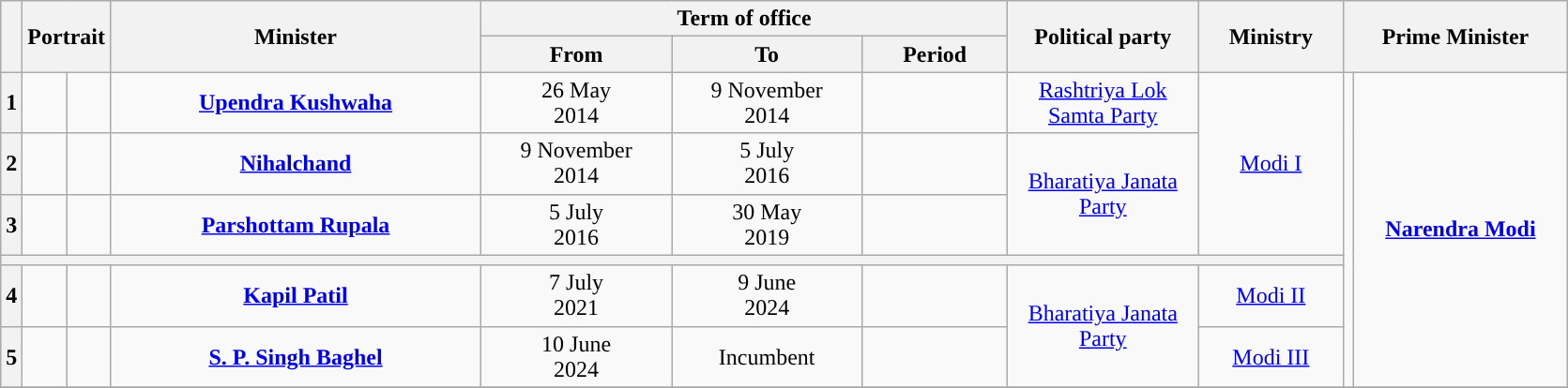<table class="wikitable" style="text-align:center">
<tr>
<th rowspan="2"></th>
<th rowspan="2" colspan="2">Portrait</th>
<th rowspan="2" style="width:16em">Minister<br></th>
<th colspan="3">Term of office</th>
<th rowspan="2" style="width:8em">Political party</th>
<th rowspan="2" style="width:6em">Ministry</th>
<th rowspan="2" colspan="2">Prime Minister</th>
</tr>
<tr>
<th style="width:8em">From</th>
<th style="width:8em">To</th>
<th style="width:6em">Period</th>
</tr>
<tr>
<th>1</th>
<td></td>
<td></td>
<td><strong><a href='#'>Upendra Kushwaha</a></strong><br></td>
<td>26 May<br>2014</td>
<td>9 November<br>2014</td>
<td><strong></strong></td>
<td><a href='#'>Rashtriya Lok Samta Party</a></td>
<td rowspan="3"><a href='#'>Modi I</a></td>
<td rowspan="6"></td>
<td rowspan="6" style="width:9em"><strong><a href='#'>Narendra Modi</a></strong></td>
</tr>
<tr>
<th>2</th>
<td></td>
<td></td>
<td><strong><a href='#'>Nihalchand</a></strong><br></td>
<td>9 November<br>2014</td>
<td>5 July<br>2016</td>
<td><strong></strong></td>
<td rowspan="2"><a href='#'>Bharatiya Janata Party</a></td>
</tr>
<tr>
<th>3</th>
<td></td>
<td></td>
<td><strong><a href='#'>Parshottam Rupala</a></strong><br></td>
<td>5 July<br>2016</td>
<td>30 May<br>2019</td>
<td><strong></strong></td>
</tr>
<tr>
<th colspan="9"></th>
</tr>
<tr>
<th>4</th>
<td></td>
<td></td>
<td><strong><a href='#'>Kapil Patil</a></strong><br></td>
<td>7 July<br>2021</td>
<td>9 June<br>2024</td>
<td><strong></strong></td>
<td rowspan="2"><a href='#'>Bharatiya Janata Party</a></td>
<td><a href='#'>Modi II</a></td>
</tr>
<tr>
<th>5</th>
<td></td>
<td></td>
<td><strong><a href='#'>S. P. Singh Baghel</a></strong><br></td>
<td>10 June<br>2024</td>
<td>Incumbent</td>
<td><strong></strong></td>
<td><a href='#'>Modi III</a></td>
</tr>
<tr>
</tr>
</table>
